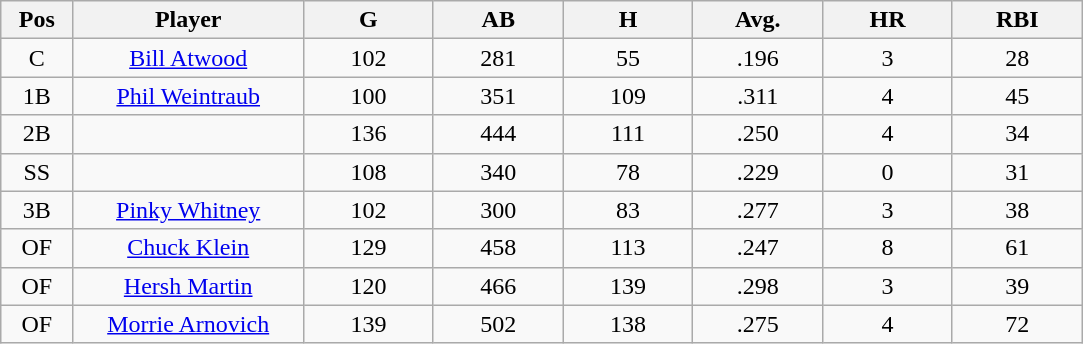<table class="wikitable sortable">
<tr>
<th bgcolor="#DDDDFF" width="5%">Pos</th>
<th bgcolor="#DDDDFF" width="16%">Player</th>
<th bgcolor="#DDDDFF" width="9%">G</th>
<th bgcolor="#DDDDFF" width="9%">AB</th>
<th bgcolor="#DDDDFF" width="9%">H</th>
<th bgcolor="#DDDDFF" width="9%">Avg.</th>
<th bgcolor="#DDDDFF" width="9%">HR</th>
<th bgcolor="#DDDDFF" width="9%">RBI</th>
</tr>
<tr align="center">
<td>C</td>
<td><a href='#'>Bill Atwood</a></td>
<td>102</td>
<td>281</td>
<td>55</td>
<td>.196</td>
<td>3</td>
<td>28</td>
</tr>
<tr align=center>
<td>1B</td>
<td><a href='#'>Phil Weintraub</a></td>
<td>100</td>
<td>351</td>
<td>109</td>
<td>.311</td>
<td>4</td>
<td>45</td>
</tr>
<tr align=center>
<td>2B</td>
<td></td>
<td>136</td>
<td>444</td>
<td>111</td>
<td>.250</td>
<td>4</td>
<td>34</td>
</tr>
<tr align="center">
<td>SS</td>
<td></td>
<td>108</td>
<td>340</td>
<td>78</td>
<td>.229</td>
<td>0</td>
<td>31</td>
</tr>
<tr align="center">
<td>3B</td>
<td><a href='#'>Pinky Whitney</a></td>
<td>102</td>
<td>300</td>
<td>83</td>
<td>.277</td>
<td>3</td>
<td>38</td>
</tr>
<tr align=center>
<td>OF</td>
<td><a href='#'>Chuck Klein</a></td>
<td>129</td>
<td>458</td>
<td>113</td>
<td>.247</td>
<td>8</td>
<td>61</td>
</tr>
<tr align=center>
<td>OF</td>
<td><a href='#'>Hersh Martin</a></td>
<td>120</td>
<td>466</td>
<td>139</td>
<td>.298</td>
<td>3</td>
<td>39</td>
</tr>
<tr align=center>
<td>OF</td>
<td><a href='#'>Morrie Arnovich</a></td>
<td>139</td>
<td>502</td>
<td>138</td>
<td>.275</td>
<td>4</td>
<td>72</td>
</tr>
</table>
